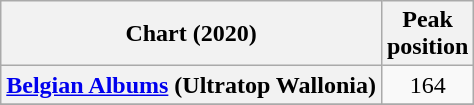<table class="wikitable plainrowheaders">
<tr>
<th>Chart (2020)</th>
<th>Peak<br>position</th>
</tr>
<tr>
<th scope="row"><a href='#'>Belgian Albums</a> (Ultratop Wallonia)</th>
<td align="center">164</td>
</tr>
<tr>
</tr>
</table>
